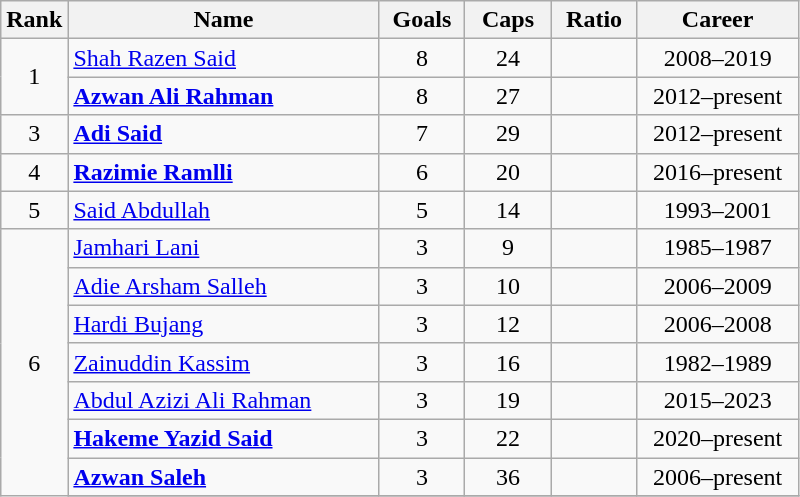<table class="wikitable sortable" style="text-align: center;">
<tr>
<th width="30px">Rank</th>
<th class="unsortable" width="200px">Name</th>
<th width="50px">Goals</th>
<th width="50px">Caps</th>
<th width="50px">Ratio</th>
<th class="unsortable" width="100px">Career</th>
</tr>
<tr>
<td rowspan="2">1</td>
<td align="left"><a href='#'>Shah Razen Said</a></td>
<td>8</td>
<td>24</td>
<td></td>
<td>2008–2019</td>
</tr>
<tr>
<td align="left"><strong><a href='#'>Azwan Ali Rahman</a></strong></td>
<td>8</td>
<td>27</td>
<td></td>
<td>2012–present</td>
</tr>
<tr>
<td>3</td>
<td align="left"><strong><a href='#'>Adi Said</a></strong></td>
<td>7</td>
<td>29</td>
<td></td>
<td>2012–present</td>
</tr>
<tr>
<td>4</td>
<td align="left"><strong><a href='#'>Razimie Ramlli</a></strong></td>
<td>6</td>
<td>20</td>
<td></td>
<td>2016–present</td>
</tr>
<tr>
<td>5</td>
<td align="left"><a href='#'>Said Abdullah</a></td>
<td>5</td>
<td>14</td>
<td></td>
<td>1993–2001</td>
</tr>
<tr>
<td rowspan="8">6</td>
<td align="left"><a href='#'>Jamhari Lani</a></td>
<td>3</td>
<td>9</td>
<td></td>
<td>1985–1987</td>
</tr>
<tr>
<td align="left"><a href='#'>Adie Arsham Salleh</a></td>
<td>3</td>
<td>10</td>
<td></td>
<td>2006–2009</td>
</tr>
<tr>
<td align="left"><a href='#'>Hardi Bujang</a></td>
<td>3</td>
<td>12</td>
<td></td>
<td>2006–2008</td>
</tr>
<tr>
<td align="left"><a href='#'>Zainuddin Kassim</a></td>
<td>3</td>
<td>16</td>
<td></td>
<td>1982–1989</td>
</tr>
<tr>
<td align="left"><a href='#'>Abdul Azizi Ali Rahman</a></td>
<td>3</td>
<td>19</td>
<td></td>
<td>2015–2023</td>
</tr>
<tr>
<td align="left"><strong><a href='#'>Hakeme Yazid Said</a></strong></td>
<td>3</td>
<td>22</td>
<td></td>
<td>2020–present</td>
</tr>
<tr>
<td align="left"><strong><a href='#'>Azwan Saleh</a></strong></td>
<td>3</td>
<td>36</td>
<td></td>
<td>2006–present</td>
</tr>
<tr>
</tr>
</table>
